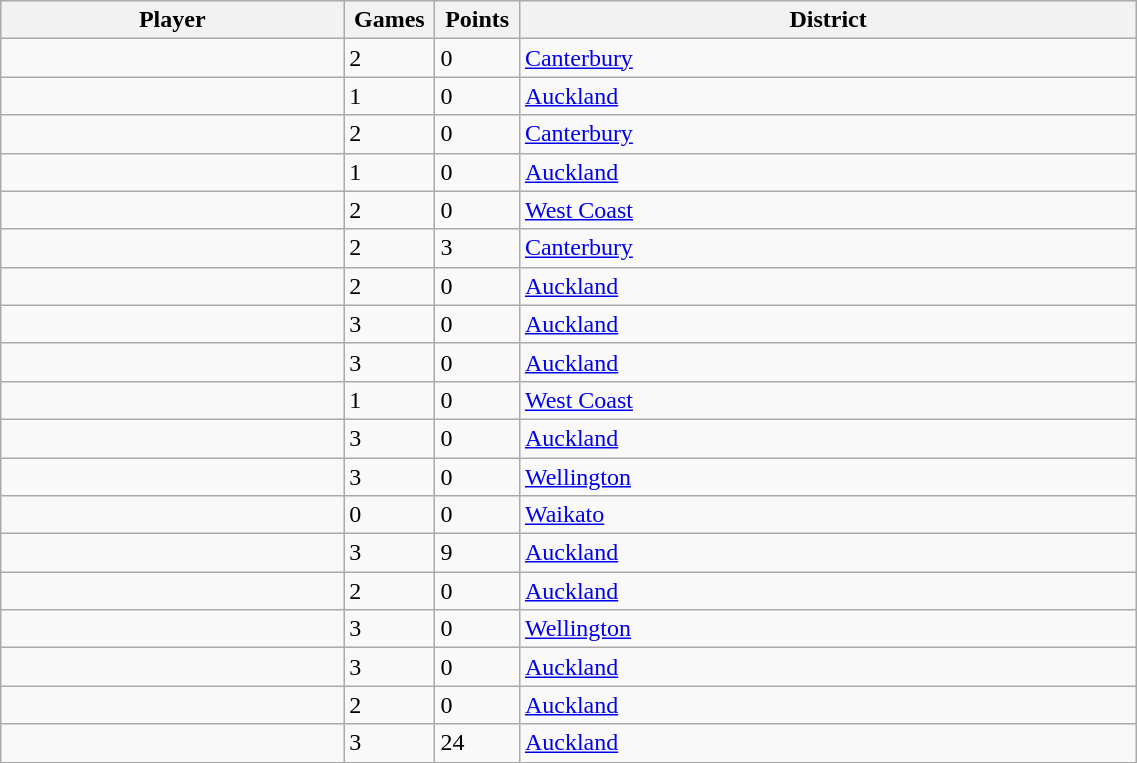<table class="wikitable sortable" style="width:60%;text-align:left">
<tr>
<th width=25%>Player</th>
<th width=4%>Games</th>
<th width=4%>Points</th>
<th width=45%>District</th>
</tr>
<tr>
<td></td>
<td>2</td>
<td>0</td>
<td> <a href='#'>Canterbury</a></td>
</tr>
<tr>
<td></td>
<td>1</td>
<td>0</td>
<td> <a href='#'>Auckland</a></td>
</tr>
<tr>
<td></td>
<td>2</td>
<td>0</td>
<td> <a href='#'>Canterbury</a></td>
</tr>
<tr>
<td></td>
<td>1</td>
<td>0</td>
<td> <a href='#'>Auckland</a></td>
</tr>
<tr>
<td></td>
<td>2</td>
<td>0</td>
<td> <a href='#'>West Coast</a></td>
</tr>
<tr>
<td></td>
<td>2</td>
<td>3</td>
<td> <a href='#'>Canterbury</a></td>
</tr>
<tr>
<td></td>
<td>2</td>
<td>0</td>
<td> <a href='#'>Auckland</a></td>
</tr>
<tr>
<td></td>
<td>3</td>
<td>0</td>
<td> <a href='#'>Auckland</a></td>
</tr>
<tr>
<td></td>
<td>3</td>
<td>0</td>
<td> <a href='#'>Auckland</a></td>
</tr>
<tr>
<td></td>
<td>1</td>
<td>0</td>
<td> <a href='#'>West Coast</a></td>
</tr>
<tr>
<td></td>
<td>3</td>
<td>0</td>
<td> <a href='#'>Auckland</a></td>
</tr>
<tr>
<td></td>
<td>3</td>
<td>0</td>
<td> <a href='#'>Wellington</a></td>
</tr>
<tr>
<td></td>
<td>0</td>
<td>0</td>
<td> <a href='#'>Waikato</a></td>
</tr>
<tr>
<td></td>
<td>3</td>
<td>9</td>
<td> <a href='#'>Auckland</a></td>
</tr>
<tr>
<td></td>
<td>2</td>
<td>0</td>
<td> <a href='#'>Auckland</a></td>
</tr>
<tr>
<td></td>
<td>3</td>
<td>0</td>
<td> <a href='#'>Wellington</a></td>
</tr>
<tr>
<td></td>
<td>3</td>
<td>0</td>
<td> <a href='#'>Auckland</a></td>
</tr>
<tr>
<td></td>
<td>2</td>
<td>0</td>
<td> <a href='#'>Auckland</a></td>
</tr>
<tr>
<td></td>
<td>3</td>
<td>24</td>
<td> <a href='#'>Auckland</a></td>
</tr>
</table>
